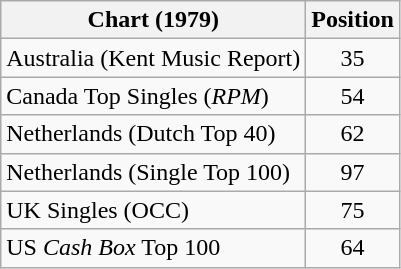<table class="wikitable sortable">
<tr>
<th>Chart (1979)</th>
<th>Position</th>
</tr>
<tr>
<td>Australia (Kent Music Report)</td>
<td style="text-align:center;">35</td>
</tr>
<tr>
<td>Canada Top Singles (<em>RPM</em>)</td>
<td style="text-align:center;">54</td>
</tr>
<tr>
<td>Netherlands (Dutch Top 40)</td>
<td style="text-align:center;">62</td>
</tr>
<tr>
<td>Netherlands (Single Top 100)</td>
<td style="text-align:center;">97</td>
</tr>
<tr>
<td>UK Singles (OCC)</td>
<td style="text-align:center;">75</td>
</tr>
<tr>
<td>US <em>Cash Box</em> Top 100</td>
<td style="text-align:center;">64</td>
</tr>
</table>
